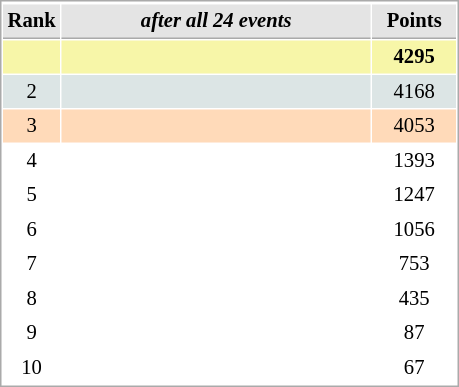<table cellspacing="1" cellpadding="3" style="border:1px solid #AAAAAA;font-size:86%">
<tr style="background-color: #E4E4E4;">
</tr>
<tr style="background-color: #E4E4E4;">
<th style="border-bottom:1px solid #AAAAAA; width: 10px;">Rank</th>
<th style="border-bottom:1px solid #AAAAAA; width: 200px;"><em>after all 24 events</em></th>
<th style="border-bottom:1px solid #AAAAAA; width: 50px;">Points</th>
</tr>
<tr style="background:#f7f6a8;">
<td align=center></td>
<td><strong></strong></td>
<td align=center><strong>4295</strong></td>
</tr>
<tr style="background:#dce5e5;">
<td align=center>2</td>
<td></td>
<td align=center>4168</td>
</tr>
<tr style="background:#ffdab9;">
<td align=center>3</td>
<td></td>
<td align=center>4053</td>
</tr>
<tr>
<td align=center>4</td>
<td></td>
<td align=center>1393</td>
</tr>
<tr>
<td align=center>5</td>
<td></td>
<td align=center>1247</td>
</tr>
<tr>
<td align=center>6</td>
<td></td>
<td align=center>1056</td>
</tr>
<tr>
<td align=center>7</td>
<td></td>
<td align=center>753</td>
</tr>
<tr>
<td align=center>8</td>
<td></td>
<td align=center>435</td>
</tr>
<tr>
<td align=center>9</td>
<td></td>
<td align=center>87</td>
</tr>
<tr>
<td align=center>10</td>
<td></td>
<td align=center>67</td>
</tr>
</table>
